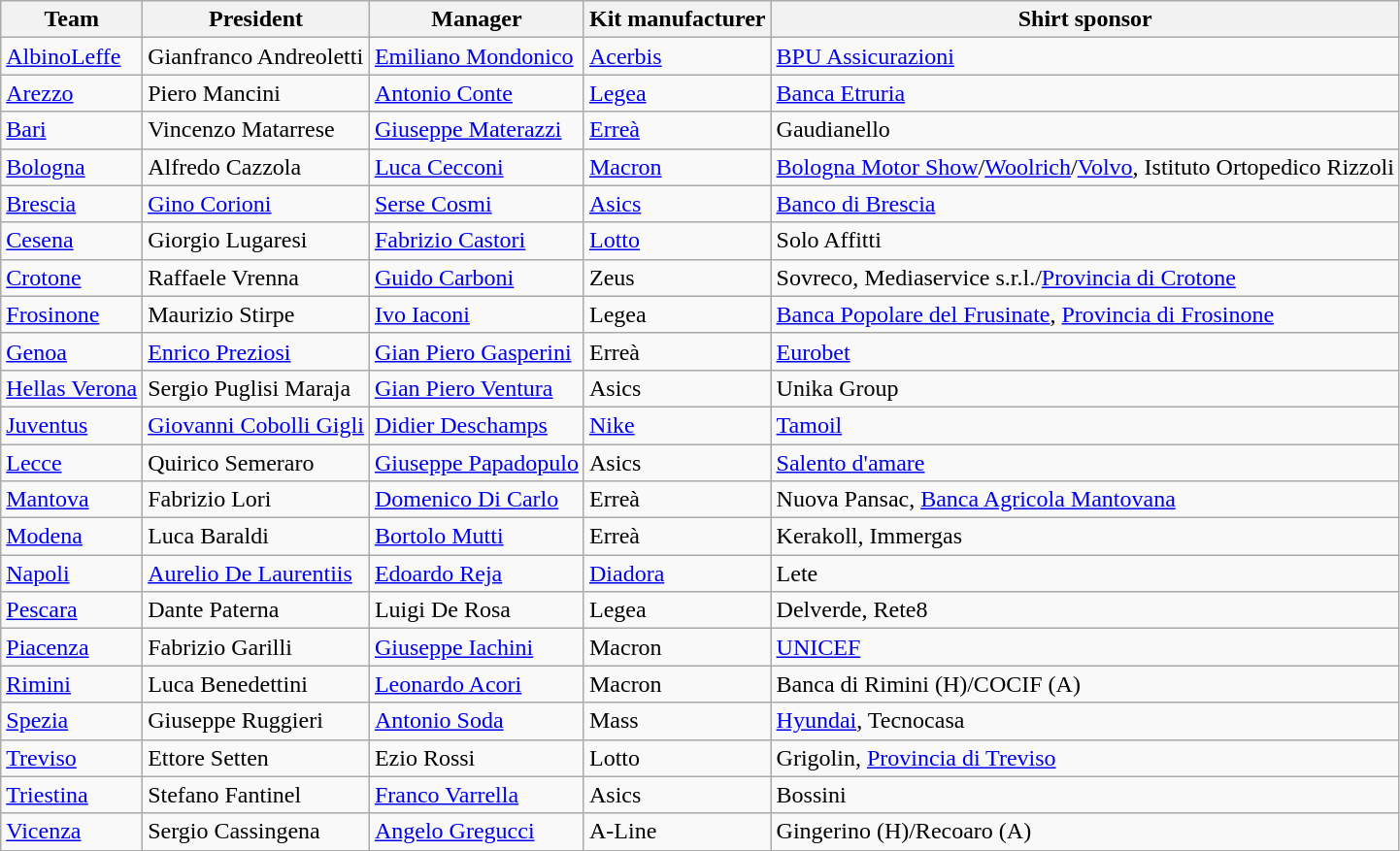<table class="wikitable sortable">
<tr>
<th>Team</th>
<th>President</th>
<th>Manager</th>
<th>Kit manufacturer</th>
<th>Shirt sponsor</th>
</tr>
<tr>
<td><a href='#'>AlbinoLeffe</a></td>
<td> Gianfranco Andreoletti</td>
<td> <a href='#'>Emiliano Mondonico</a></td>
<td><a href='#'>Acerbis</a></td>
<td><a href='#'>BPU Assicurazioni</a></td>
</tr>
<tr>
<td><a href='#'>Arezzo</a></td>
<td> Piero Mancini</td>
<td> <a href='#'>Antonio Conte</a></td>
<td><a href='#'>Legea</a></td>
<td><a href='#'>Banca Etruria</a></td>
</tr>
<tr>
<td><a href='#'>Bari</a></td>
<td> Vincenzo Matarrese</td>
<td> <a href='#'>Giuseppe Materazzi</a></td>
<td><a href='#'>Erreà</a></td>
<td>Gaudianello</td>
</tr>
<tr>
<td><a href='#'>Bologna</a></td>
<td> Alfredo Cazzola</td>
<td> <a href='#'>Luca Cecconi</a></td>
<td><a href='#'>Macron</a></td>
<td><a href='#'>Bologna Motor Show</a>/<a href='#'>Woolrich</a>/<a href='#'>Volvo</a>, Istituto Ortopedico Rizzoli</td>
</tr>
<tr>
<td><a href='#'>Brescia</a></td>
<td> <a href='#'>Gino Corioni</a></td>
<td> <a href='#'>Serse Cosmi</a></td>
<td><a href='#'>Asics</a></td>
<td><a href='#'>Banco di Brescia</a></td>
</tr>
<tr>
<td><a href='#'>Cesena</a></td>
<td> Giorgio Lugaresi</td>
<td> <a href='#'>Fabrizio Castori</a></td>
<td><a href='#'>Lotto</a></td>
<td>Solo Affitti</td>
</tr>
<tr>
<td><a href='#'>Crotone</a></td>
<td> Raffaele Vrenna</td>
<td> <a href='#'>Guido Carboni</a></td>
<td>Zeus</td>
<td>Sovreco, Mediaservice s.r.l./<a href='#'>Provincia di Crotone</a></td>
</tr>
<tr>
<td><a href='#'>Frosinone</a></td>
<td> Maurizio Stirpe</td>
<td> <a href='#'>Ivo Iaconi</a></td>
<td>Legea</td>
<td><a href='#'>Banca Popolare del Frusinate</a>, <a href='#'>Provincia di Frosinone</a></td>
</tr>
<tr>
<td><a href='#'>Genoa</a></td>
<td> <a href='#'>Enrico Preziosi</a></td>
<td> <a href='#'>Gian Piero Gasperini</a></td>
<td>Erreà</td>
<td><a href='#'>Eurobet</a></td>
</tr>
<tr>
<td><a href='#'>Hellas Verona</a></td>
<td> Sergio Puglisi Maraja</td>
<td> <a href='#'>Gian Piero Ventura</a></td>
<td>Asics</td>
<td>Unika Group</td>
</tr>
<tr>
<td><a href='#'>Juventus</a></td>
<td> <a href='#'>Giovanni Cobolli Gigli</a></td>
<td> <a href='#'>Didier Deschamps</a></td>
<td><a href='#'>Nike</a></td>
<td><a href='#'>Tamoil</a></td>
</tr>
<tr>
<td><a href='#'>Lecce</a></td>
<td> Quirico Semeraro</td>
<td> <a href='#'>Giuseppe Papadopulo</a></td>
<td>Asics</td>
<td><a href='#'>Salento d'amare</a></td>
</tr>
<tr>
<td><a href='#'>Mantova</a></td>
<td> Fabrizio Lori</td>
<td> <a href='#'>Domenico Di Carlo</a></td>
<td>Erreà</td>
<td>Nuova Pansac, <a href='#'>Banca Agricola Mantovana</a></td>
</tr>
<tr>
<td><a href='#'>Modena</a></td>
<td> Luca Baraldi</td>
<td> <a href='#'>Bortolo Mutti</a></td>
<td>Erreà</td>
<td>Kerakoll, Immergas</td>
</tr>
<tr>
<td><a href='#'>Napoli</a></td>
<td> <a href='#'>Aurelio De Laurentiis</a></td>
<td> <a href='#'>Edoardo Reja</a></td>
<td><a href='#'>Diadora</a></td>
<td>Lete</td>
</tr>
<tr>
<td><a href='#'>Pescara</a></td>
<td> Dante Paterna</td>
<td> Luigi De Rosa</td>
<td>Legea</td>
<td>Delverde, Rete8</td>
</tr>
<tr>
<td><a href='#'>Piacenza</a></td>
<td> Fabrizio Garilli</td>
<td> <a href='#'>Giuseppe Iachini</a></td>
<td>Macron</td>
<td><a href='#'>UNICEF</a></td>
</tr>
<tr>
<td><a href='#'>Rimini</a></td>
<td> Luca Benedettini</td>
<td> <a href='#'>Leonardo Acori</a></td>
<td>Macron</td>
<td>Banca di Rimini (H)/COCIF (A)</td>
</tr>
<tr>
<td><a href='#'>Spezia</a></td>
<td> Giuseppe Ruggieri</td>
<td> <a href='#'>Antonio Soda</a></td>
<td>Mass</td>
<td><a href='#'>Hyundai</a>, Tecnocasa</td>
</tr>
<tr>
<td><a href='#'>Treviso</a></td>
<td> Ettore Setten</td>
<td> Ezio Rossi</td>
<td>Lotto</td>
<td>Grigolin, <a href='#'>Provincia di Treviso</a></td>
</tr>
<tr>
<td><a href='#'>Triestina</a></td>
<td> Stefano Fantinel</td>
<td> <a href='#'>Franco Varrella</a></td>
<td>Asics</td>
<td>Bossini</td>
</tr>
<tr>
<td><a href='#'>Vicenza</a></td>
<td> Sergio Cassingena</td>
<td> <a href='#'>Angelo Gregucci</a></td>
<td>A-Line</td>
<td>Gingerino (H)/Recoaro (A)</td>
</tr>
</table>
